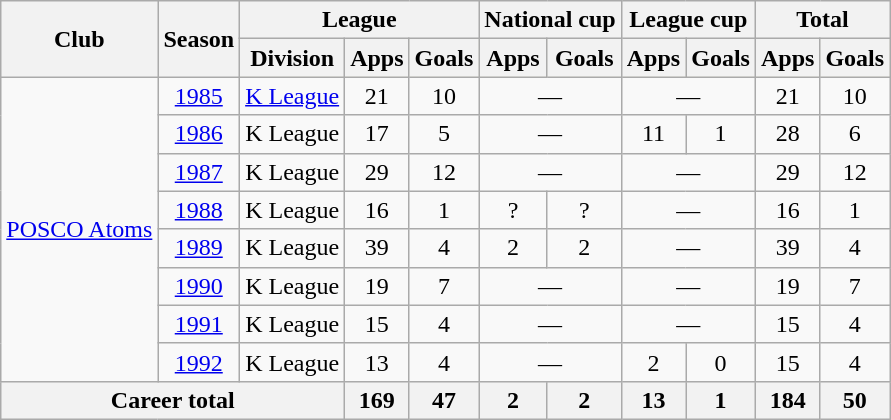<table class="wikitable" style="text-align:center;">
<tr>
<th rowspan="2">Club</th>
<th rowspan="2">Season</th>
<th colspan="3">League</th>
<th colspan="2">National cup</th>
<th colspan="2">League cup</th>
<th colspan="2">Total</th>
</tr>
<tr style="background:beige">
<th>Division</th>
<th>Apps</th>
<th>Goals</th>
<th>Apps</th>
<th>Goals</th>
<th>Apps</th>
<th>Goals</th>
<th>Apps</th>
<th>Goals</th>
</tr>
<tr>
<td rowspan="8"><a href='#'>POSCO Atoms</a></td>
<td><a href='#'>1985</a></td>
<td><a href='#'>K League</a></td>
<td>21</td>
<td>10</td>
<td colspan=2>—</td>
<td colspan=2>—</td>
<td>21</td>
<td>10</td>
</tr>
<tr>
<td><a href='#'>1986</a></td>
<td>K League</td>
<td>17</td>
<td>5</td>
<td colspan=2>—</td>
<td>11</td>
<td>1</td>
<td>28</td>
<td>6</td>
</tr>
<tr>
<td><a href='#'>1987</a></td>
<td>K League</td>
<td>29</td>
<td>12</td>
<td colspan=2>—</td>
<td colspan=2>—</td>
<td>29</td>
<td>12</td>
</tr>
<tr>
<td><a href='#'>1988</a></td>
<td>K League</td>
<td>16</td>
<td>1</td>
<td>?</td>
<td>?</td>
<td colspan=2>—</td>
<td>16</td>
<td>1</td>
</tr>
<tr>
<td><a href='#'>1989</a></td>
<td>K League</td>
<td>39</td>
<td>4</td>
<td>2</td>
<td>2</td>
<td colspan=2>—</td>
<td>39</td>
<td>4</td>
</tr>
<tr>
<td><a href='#'>1990</a></td>
<td>K League</td>
<td>19</td>
<td>7</td>
<td colspan=2>—</td>
<td colspan=2>—</td>
<td>19</td>
<td>7</td>
</tr>
<tr>
<td><a href='#'>1991</a></td>
<td>K League</td>
<td>15</td>
<td>4</td>
<td colspan=2>—</td>
<td colspan=2>—</td>
<td>15</td>
<td>4</td>
</tr>
<tr>
<td><a href='#'>1992</a></td>
<td>K League</td>
<td>13</td>
<td>4</td>
<td colspan=2>—</td>
<td>2</td>
<td>0</td>
<td>15</td>
<td>4</td>
</tr>
<tr>
<th colspan="3">Career total</th>
<th>169</th>
<th>47</th>
<th>2</th>
<th>2</th>
<th>13</th>
<th>1</th>
<th>184</th>
<th>50</th>
</tr>
</table>
